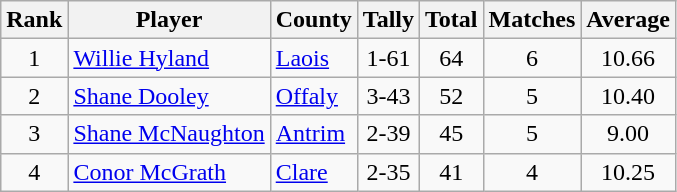<table class="wikitable">
<tr>
<th>Rank</th>
<th>Player</th>
<th>County</th>
<th>Tally</th>
<th>Total</th>
<th>Matches</th>
<th>Average</th>
</tr>
<tr>
<td style="text-align:center;">1</td>
<td><a href='#'>Willie Hyland</a></td>
<td><a href='#'>Laois</a></td>
<td align=center>1-61</td>
<td align=center>64</td>
<td align=center>6</td>
<td align=center>10.66</td>
</tr>
<tr>
<td style="text-align:center;">2</td>
<td><a href='#'>Shane Dooley</a></td>
<td><a href='#'>Offaly</a></td>
<td align=center>3-43</td>
<td align=center>52</td>
<td align=center>5</td>
<td align=center>10.40</td>
</tr>
<tr>
<td style="text-align:center;">3</td>
<td><a href='#'>Shane McNaughton</a></td>
<td><a href='#'>Antrim</a></td>
<td align=center>2-39</td>
<td align=center>45</td>
<td align=center>5</td>
<td align=center>9.00</td>
</tr>
<tr>
<td style="text-align:center;">4</td>
<td><a href='#'>Conor McGrath</a></td>
<td><a href='#'>Clare</a></td>
<td align=center>2-35</td>
<td align=center>41</td>
<td align=center>4</td>
<td align=center>10.25</td>
</tr>
</table>
